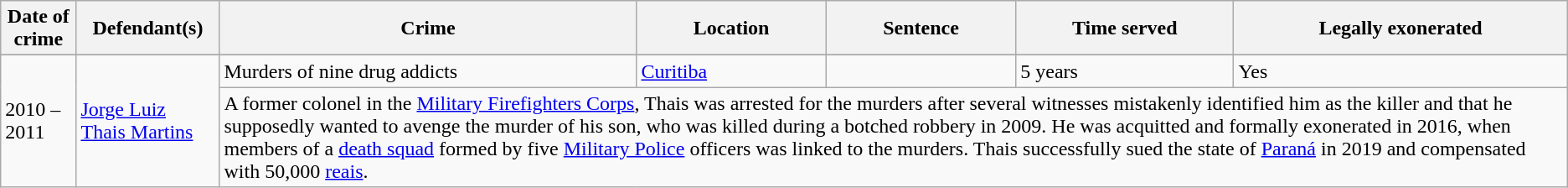<table class="wikitable sortable">
<tr>
<th>Date of crime</th>
<th>Defendant(s)</th>
<th>Crime</th>
<th>Location</th>
<th>Sentence</th>
<th>Time served</th>
<th>Legally exonerated</th>
</tr>
<tr>
</tr>
<tr ->
<td rowspan="2">2010 – 2011</td>
<td rowspan="2"><a href='#'>Jorge Luiz Thais Martins</a></td>
<td>Murders of nine drug addicts</td>
<td><a href='#'>Curitiba</a></td>
<td></td>
<td>5 years</td>
<td>Yes</td>
</tr>
<tr>
<td colspan=5>A former colonel in the <a href='#'>Military Firefighters Corps</a>, Thais was arrested for the murders after several witnesses mistakenly identified him as the killer and that he supposedly wanted to avenge the murder of his son, who was killed during a botched robbery in 2009. He was acquitted and formally exonerated in 2016, when members of a <a href='#'>death squad</a> formed by five <a href='#'>Military Police</a> officers was linked to the murders. Thais successfully sued the state of <a href='#'>Paraná</a> in 2019 and compensated with 50,000 <a href='#'>reais</a>.</td>
</tr>
</table>
